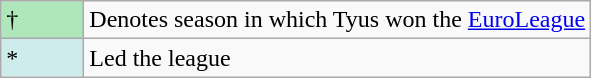<table class="wikitable">
<tr>
<td style="background:#AFE6BA; width:3em;">†</td>
<td>Denotes season in which Tyus won the <a href='#'>EuroLeague</a></td>
</tr>
<tr>
<td style="background:#CFECEC; width:1em">*</td>
<td>Led the league</td>
</tr>
</table>
